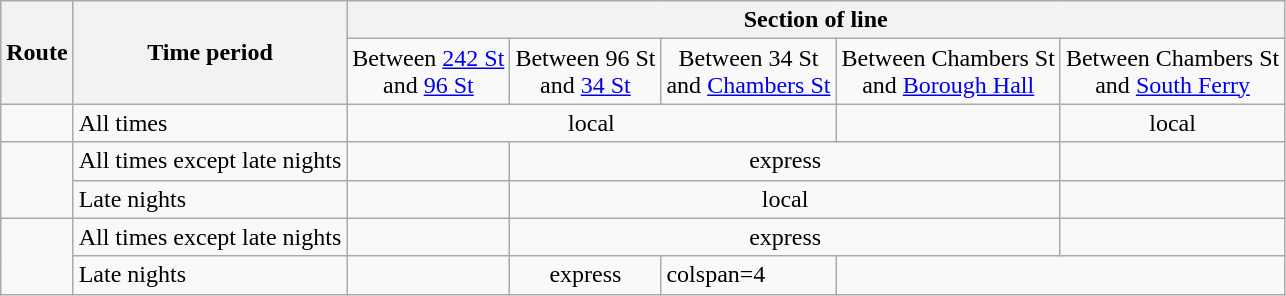<table class="wikitable">
<tr>
<th rowspan=2>Route</th>
<th rowspan=2>Time period</th>
<th colspan="5">Section of line</th>
</tr>
<tr>
<td align=center>Between <a href='#'>242 St</a><br>and <a href='#'>96 St</a></td>
<td align=center>Between 96 St<br>and <a href='#'>34 St</a></td>
<td align=center>Between 34 St<br>and <a href='#'>Chambers St</a></td>
<td align=center>Between Chambers St<br>and <a href='#'>Borough Hall</a></td>
<td align=center>Between Chambers St<br>and <a href='#'>South Ferry</a></td>
</tr>
<tr>
<td></td>
<td>All times</td>
<td colspan="3" align="center">local</td>
<td></td>
<td align=center>local</td>
</tr>
<tr>
<td rowspan="2"></td>
<td>All times except late nights</td>
<td></td>
<td colspan="3" align="center">express</td>
<td></td>
</tr>
<tr>
<td>Late nights</td>
<td></td>
<td colspan="3" align="center">local</td>
<td></td>
</tr>
<tr>
<td rowspan="2"></td>
<td>All times except late nights</td>
<td></td>
<td colspan="3" align="center">express</td>
<td></td>
</tr>
<tr>
<td>Late nights</td>
<td></td>
<td align="center">express</td>
<td>colspan=4 </td>
</tr>
</table>
